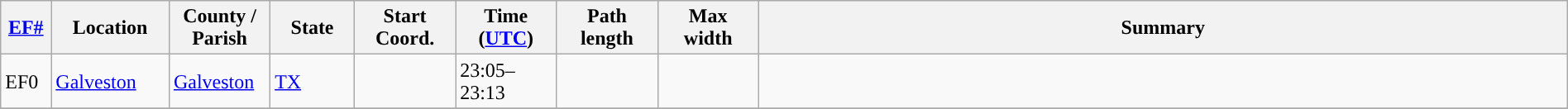<table class="wikitable sortable" style="width:100%;">
<tr>
<th scope="col"  style="width:3%; text-align:center;"><a href='#'>EF#</a></th>
<th scope="col"  style="width:7%; text-align:center;" class="unsortable">Location</th>
<th scope="col"  style="width:6%; text-align:center;" class="unsortable">County / Parish</th>
<th scope="col"  style="width:5%; text-align:center;">State</th>
<th scope="col"  style="width:6%; text-align:center;">Start Coord.</th>
<th scope="col"  style="width:6%; text-align:center;">Time (<a href='#'>UTC</a>)</th>
<th scope="col"  style="width:6%; text-align:center;">Path length</th>
<th scope="col"  style="width:6%; text-align:center;">Max width</th>
<th scope="col" class="unsortable" style="width:48%; text-align:center;">Summary</th>
</tr>
<tr>
<td>EF0</td>
<td><a href='#'>Galveston</a></td>
<td><a href='#'>Galveston</a></td>
<td><a href='#'>TX</a></td>
<td></td>
<td>23:05–23:13</td>
<td></td>
<td></td>
<td></td>
</tr>
<tr>
</tr>
</table>
